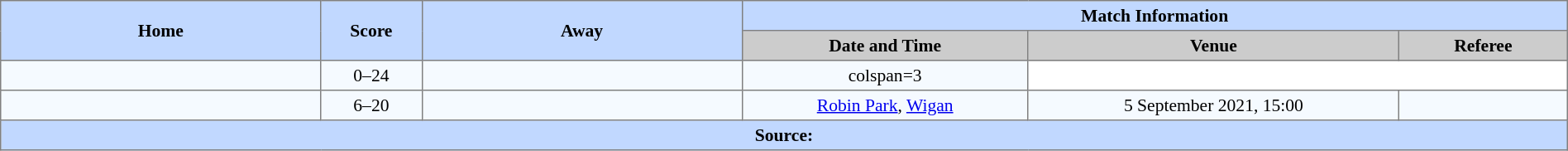<table border="1" style="border-collapse:collapse; font-size:90%; text-align:center;" cellpadding="3" cellspacing="0" width="100%">
<tr style="background:#C1D8ff;">
<th rowspan="2" scope="col" width="19%">Home</th>
<th rowspan="2" scope="col" width="6%">Score</th>
<th rowspan="2" scope="col" width="19%">Away</th>
<th colspan="3">Match Information</th>
</tr>
<tr style="background:#CCCCCC;">
<th scope="col" width="17%">Date and Time</th>
<th scope="col" width="22%">Venue</th>
<th scope="col" width="10%">Referee</th>
</tr>
<tr style="background:#F5FAFF;">
<td></td>
<td>0–24</td>
<td></td>
<td>colspan=3 </td>
</tr>
<tr style="background:#F5FAFF;">
<td></td>
<td>6–20</td>
<td></td>
<td><a href='#'>Robin Park</a>, <a href='#'>Wigan</a></td>
<td>5 September 2021, 15:00</td>
<td></td>
</tr>
<tr style="background:#c1d8ff;">
<th colspan="6">Source:</th>
</tr>
</table>
